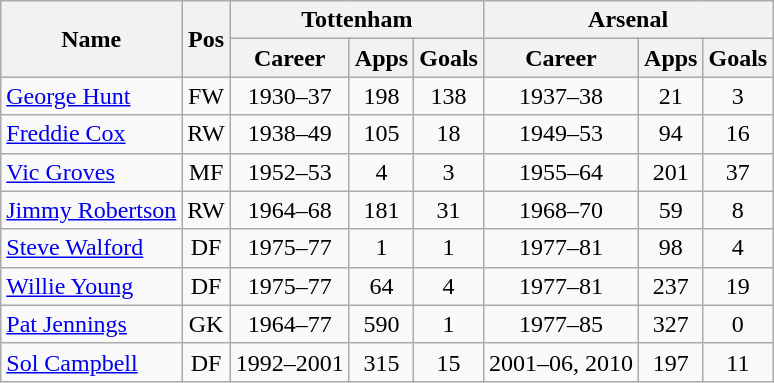<table class="wikitable" style="text-align: center">
<tr>
<th rowspan=2>Name</th>
<th rowspan=2>Pos</th>
<th colspan=3>Tottenham</th>
<th colspan=3>Arsenal</th>
</tr>
<tr>
<th>Career</th>
<th>Apps</th>
<th>Goals</th>
<th>Career</th>
<th>Apps</th>
<th>Goals</th>
</tr>
<tr>
<td align=left> <a href='#'>George Hunt</a></td>
<td>FW</td>
<td>1930–37</td>
<td>198</td>
<td>138</td>
<td>1937–38</td>
<td>21</td>
<td>3</td>
</tr>
<tr>
<td align=left> <a href='#'>Freddie Cox</a></td>
<td>RW</td>
<td>1938–49</td>
<td>105</td>
<td>18</td>
<td>1949–53</td>
<td>94</td>
<td>16</td>
</tr>
<tr>
<td align=left> <a href='#'>Vic Groves</a></td>
<td>MF</td>
<td>1952–53</td>
<td>4</td>
<td>3</td>
<td>1955–64</td>
<td>201</td>
<td>37</td>
</tr>
<tr>
<td align=left> <a href='#'>Jimmy Robertson</a></td>
<td>RW</td>
<td>1964–68</td>
<td>181</td>
<td>31</td>
<td>1968–70</td>
<td>59</td>
<td>8</td>
</tr>
<tr>
<td align=left> <a href='#'>Steve Walford</a></td>
<td>DF</td>
<td>1975–77</td>
<td>1</td>
<td>1</td>
<td>1977–81</td>
<td>98</td>
<td>4</td>
</tr>
<tr>
<td align=left> <a href='#'>Willie Young</a></td>
<td>DF</td>
<td>1975–77</td>
<td>64</td>
<td>4</td>
<td>1977–81</td>
<td>237</td>
<td>19</td>
</tr>
<tr>
<td align=left> <a href='#'>Pat Jennings</a></td>
<td>GK</td>
<td>1964–77</td>
<td>590</td>
<td>1</td>
<td>1977–85</td>
<td>327</td>
<td>0</td>
</tr>
<tr>
<td align=left> <a href='#'>Sol Campbell</a></td>
<td>DF</td>
<td>1992–2001</td>
<td>315</td>
<td>15</td>
<td>2001–06, 2010</td>
<td>197</td>
<td>11</td>
</tr>
</table>
